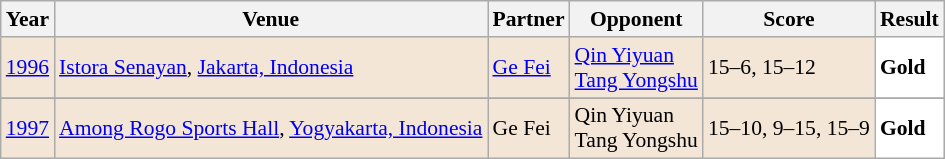<table class="sortable wikitable" style="font-size: 90%;">
<tr>
<th>Year</th>
<th>Venue</th>
<th>Partner</th>
<th>Opponent</th>
<th>Score</th>
<th>Result</th>
</tr>
<tr style="background:#F3E6D7">
<td align="center"><a href='#'>1996</a></td>
<td align="left"><a href='#'>Istora Senayan</a>, <a href='#'>Jakarta, Indonesia</a></td>
<td align="left"> <a href='#'>Ge Fei</a></td>
<td align="left"> <a href='#'>Qin Yiyuan</a> <br>  <a href='#'>Tang Yongshu</a></td>
<td align="left">15–6, 15–12</td>
<td style="text-align:left; background:white"> <strong>Gold</strong></td>
</tr>
<tr>
</tr>
<tr style="background:#F3E6D7">
<td align="center"><a href='#'>1997</a></td>
<td align="left"><a href='#'>Among Rogo Sports Hall</a>, <a href='#'>Yogyakarta, Indonesia</a></td>
<td align="left"> Ge Fei</td>
<td align="left"> Qin Yiyuan <br>  Tang Yongshu</td>
<td align="left">15–10, 9–15, 15–9</td>
<td style="text-align:left; background:white"> <strong>Gold</strong></td>
</tr>
</table>
